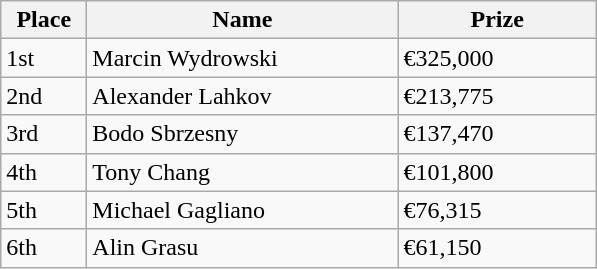<table class="wikitable">
<tr>
<th style="width:50px;">Place</th>
<th style="width:200px;">Name</th>
<th style="width:125px;">Prize</th>
</tr>
<tr>
<td>1st</td>
<td> Marcin Wydrowski</td>
<td>€325,000</td>
</tr>
<tr>
<td>2nd</td>
<td> Alexander Lahkov</td>
<td>€213,775</td>
</tr>
<tr>
<td>3rd</td>
<td> Bodo Sbrzesny</td>
<td>€137,470</td>
</tr>
<tr>
<td>4th</td>
<td> Tony Chang</td>
<td>€101,800</td>
</tr>
<tr>
<td>5th</td>
<td> Michael Gagliano</td>
<td>€76,315</td>
</tr>
<tr>
<td>6th</td>
<td> Alin Grasu</td>
<td>€61,150</td>
</tr>
</table>
